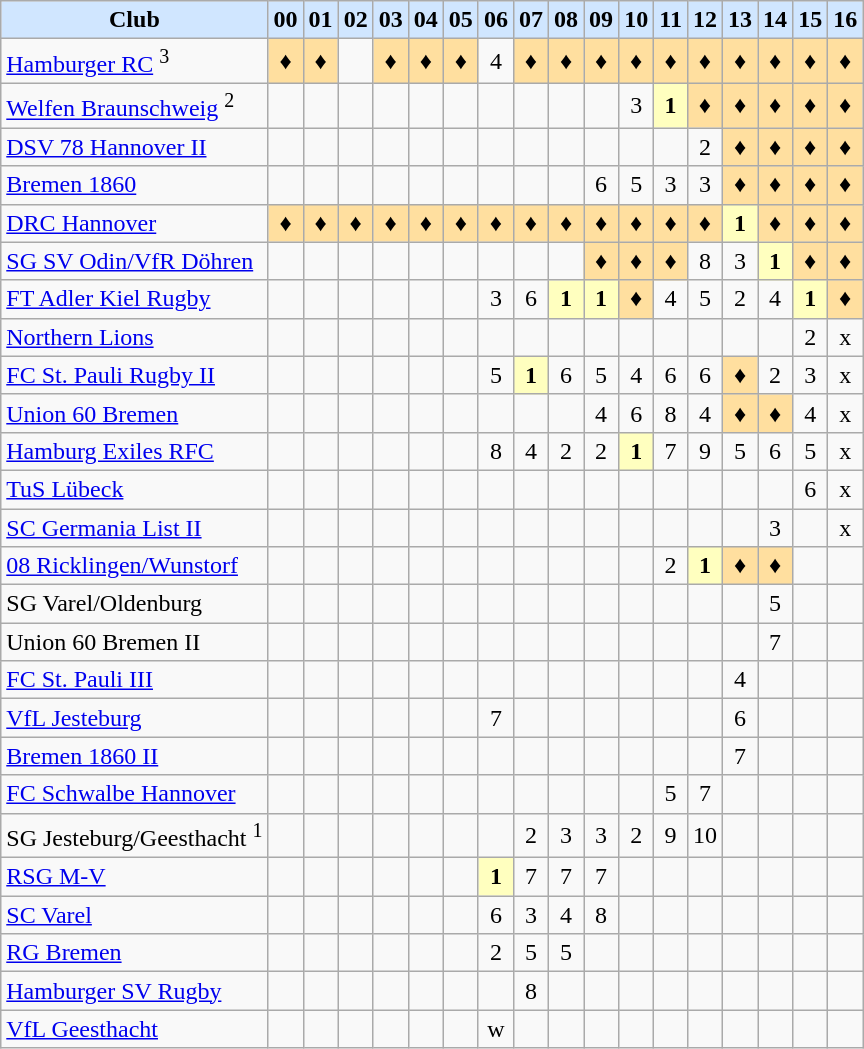<table class="wikitable">
<tr align="center" bgcolor="#D0E6FF">
<td><strong>Club</strong></td>
<td><strong>00</strong></td>
<td><strong>01</strong></td>
<td><strong>02</strong></td>
<td><strong>03</strong></td>
<td><strong>04</strong></td>
<td><strong>05</strong></td>
<td><strong>06</strong></td>
<td><strong>07</strong></td>
<td><strong>08</strong></td>
<td><strong>09</strong></td>
<td><strong>10</strong></td>
<td><strong>11</strong></td>
<td><strong>12</strong></td>
<td><strong>13</strong></td>
<td><strong>14</strong></td>
<td><strong>15</strong></td>
<td><strong>16</strong></td>
</tr>
<tr align="center">
<td align="left"><a href='#'>Hamburger RC</a> <sup>3</sup></td>
<td bgcolor="#ffdf9f"><strong>♦</strong></td>
<td bgcolor="#ffdf9f"><strong>♦</strong></td>
<td></td>
<td bgcolor="#ffdf9f"><strong>♦</strong></td>
<td bgcolor="#ffdf9f"><strong>♦</strong></td>
<td bgcolor="#ffdf9f"><strong>♦</strong></td>
<td>4</td>
<td bgcolor="#ffdf9f"><strong>♦</strong></td>
<td bgcolor="#ffdf9f"><strong>♦</strong></td>
<td bgcolor="#ffdf9f"><strong>♦</strong></td>
<td bgcolor="#ffdf9f"><strong>♦</strong></td>
<td bgcolor="#ffdf9f"><strong>♦</strong></td>
<td bgcolor="#ffdf9f"><strong>♦</strong></td>
<td bgcolor="#ffdf9f"><strong>♦</strong></td>
<td bgcolor="#ffdf9f"><strong>♦</strong></td>
<td bgcolor="#ffdf9f"><strong>♦</strong></td>
<td bgcolor="#ffdf9f"><strong>♦</strong></td>
</tr>
<tr align="center">
<td align="left"><a href='#'>Welfen Braunschweig</a> <sup>2</sup></td>
<td></td>
<td></td>
<td></td>
<td></td>
<td></td>
<td></td>
<td></td>
<td></td>
<td></td>
<td></td>
<td>3</td>
<td bgcolor="#ffffbf"><strong>1</strong></td>
<td bgcolor="#ffdf9f"><strong>♦</strong></td>
<td bgcolor="#ffdf9f"><strong>♦</strong></td>
<td bgcolor="#ffdf9f"><strong>♦</strong></td>
<td bgcolor="#ffdf9f"><strong>♦</strong></td>
<td bgcolor="#ffdf9f"><strong>♦</strong></td>
</tr>
<tr align="center">
<td align="left"><a href='#'>DSV 78 Hannover II</a></td>
<td></td>
<td></td>
<td></td>
<td></td>
<td></td>
<td></td>
<td></td>
<td></td>
<td></td>
<td></td>
<td></td>
<td></td>
<td>2</td>
<td bgcolor="#ffdf9f"><strong>♦</strong></td>
<td bgcolor="#ffdf9f"><strong>♦</strong></td>
<td bgcolor="#ffdf9f"><strong>♦</strong></td>
<td bgcolor="#ffdf9f"><strong>♦</strong></td>
</tr>
<tr align="center">
<td align="left"><a href='#'>Bremen 1860</a></td>
<td></td>
<td></td>
<td></td>
<td></td>
<td></td>
<td></td>
<td></td>
<td></td>
<td></td>
<td>6</td>
<td>5</td>
<td>3</td>
<td>3</td>
<td bgcolor="#ffdf9f"><strong>♦</strong></td>
<td bgcolor="#ffdf9f"><strong>♦</strong></td>
<td bgcolor="#ffdf9f"><strong>♦</strong></td>
<td bgcolor="#ffdf9f"><strong>♦</strong></td>
</tr>
<tr align="center">
<td align="left"><a href='#'>DRC Hannover</a></td>
<td bgcolor="#ffdf9f"><strong>♦</strong></td>
<td bgcolor="#ffdf9f"><strong>♦</strong></td>
<td bgcolor="#ffdf9f"><strong>♦</strong></td>
<td bgcolor="#ffdf9f"><strong>♦</strong></td>
<td bgcolor="#ffdf9f"><strong>♦</strong></td>
<td bgcolor="#ffdf9f"><strong>♦</strong></td>
<td bgcolor="#ffdf9f"><strong>♦</strong></td>
<td bgcolor="#ffdf9f"><strong>♦</strong></td>
<td bgcolor="#ffdf9f"><strong>♦</strong></td>
<td bgcolor="#ffdf9f"><strong>♦</strong></td>
<td bgcolor="#ffdf9f"><strong>♦</strong></td>
<td bgcolor="#ffdf9f"><strong>♦</strong></td>
<td bgcolor="#ffdf9f"><strong>♦</strong></td>
<td bgcolor="#ffffbf"><strong>1</strong></td>
<td bgcolor="#ffdf9f"><strong>♦</strong></td>
<td bgcolor="#ffdf9f"><strong>♦</strong></td>
<td bgcolor="#ffdf9f"><strong>♦</strong></td>
</tr>
<tr align="center">
<td align="left"><a href='#'>SG SV Odin/VfR Döhren</a></td>
<td></td>
<td></td>
<td></td>
<td></td>
<td></td>
<td></td>
<td></td>
<td></td>
<td></td>
<td bgcolor="#ffdf9f"><strong>♦</strong></td>
<td bgcolor="#ffdf9f"><strong>♦</strong></td>
<td bgcolor="#ffdf9f"><strong>♦</strong></td>
<td>8</td>
<td>3</td>
<td bgcolor="#ffffbf"><strong>1</strong></td>
<td bgcolor="#ffdf9f"><strong>♦</strong></td>
<td bgcolor="#ffdf9f"><strong>♦</strong></td>
</tr>
<tr align="center">
<td align="left"><a href='#'>FT Adler Kiel Rugby</a></td>
<td></td>
<td></td>
<td></td>
<td></td>
<td></td>
<td></td>
<td>3</td>
<td>6</td>
<td bgcolor="#ffffbf"><strong>1</strong></td>
<td bgcolor="#ffffbf"><strong>1</strong></td>
<td bgcolor="#ffdf9f"><strong>♦</strong></td>
<td>4</td>
<td>5</td>
<td>2</td>
<td>4</td>
<td bgcolor="#ffffbf"><strong>1</strong></td>
<td bgcolor="#ffdf9f"><strong>♦</strong></td>
</tr>
<tr align="center">
<td align="left"><a href='#'>Northern Lions</a></td>
<td></td>
<td></td>
<td></td>
<td></td>
<td></td>
<td></td>
<td></td>
<td></td>
<td></td>
<td></td>
<td></td>
<td></td>
<td></td>
<td></td>
<td></td>
<td>2</td>
<td>x</td>
</tr>
<tr align="center">
<td align="left"><a href='#'>FC St. Pauli Rugby II</a></td>
<td></td>
<td></td>
<td></td>
<td></td>
<td></td>
<td></td>
<td>5</td>
<td bgcolor="#ffffbf"><strong>1</strong></td>
<td>6</td>
<td>5</td>
<td>4</td>
<td>6</td>
<td>6</td>
<td bgcolor="#ffdf9f"><strong>♦</strong></td>
<td>2</td>
<td>3</td>
<td>x</td>
</tr>
<tr align="center">
<td align="left"><a href='#'>Union 60 Bremen</a></td>
<td></td>
<td></td>
<td></td>
<td></td>
<td></td>
<td></td>
<td></td>
<td></td>
<td></td>
<td>4</td>
<td>6</td>
<td>8</td>
<td>4</td>
<td bgcolor="#ffdf9f"><strong>♦</strong></td>
<td bgcolor="#ffdf9f"><strong>♦</strong></td>
<td>4</td>
<td>x</td>
</tr>
<tr align="center">
<td align="left"><a href='#'>Hamburg Exiles RFC</a></td>
<td></td>
<td></td>
<td></td>
<td></td>
<td></td>
<td></td>
<td>8</td>
<td>4</td>
<td>2</td>
<td>2</td>
<td bgcolor="#ffffbf"><strong>1</strong></td>
<td>7</td>
<td>9</td>
<td>5</td>
<td>6</td>
<td>5</td>
<td>x</td>
</tr>
<tr align="center">
<td align="left"><a href='#'>TuS Lübeck</a></td>
<td></td>
<td></td>
<td></td>
<td></td>
<td></td>
<td></td>
<td></td>
<td></td>
<td></td>
<td></td>
<td></td>
<td></td>
<td></td>
<td></td>
<td></td>
<td>6</td>
<td>x</td>
</tr>
<tr align="center">
<td align="left"><a href='#'>SC Germania List II</a></td>
<td></td>
<td></td>
<td></td>
<td></td>
<td></td>
<td></td>
<td></td>
<td></td>
<td></td>
<td></td>
<td></td>
<td></td>
<td></td>
<td></td>
<td>3</td>
<td></td>
<td>x</td>
</tr>
<tr align="center">
<td align="left"><a href='#'>08 Ricklingen/Wunstorf</a></td>
<td></td>
<td></td>
<td></td>
<td></td>
<td></td>
<td></td>
<td></td>
<td></td>
<td></td>
<td></td>
<td></td>
<td>2</td>
<td bgcolor="#ffffbf"><strong>1</strong></td>
<td bgcolor="#ffdf9f"><strong>♦</strong></td>
<td bgcolor="#ffdf9f"><strong>♦</strong></td>
<td></td>
<td></td>
</tr>
<tr align="center">
<td align="left">SG Varel/Oldenburg</td>
<td></td>
<td></td>
<td></td>
<td></td>
<td></td>
<td></td>
<td></td>
<td></td>
<td></td>
<td></td>
<td></td>
<td></td>
<td></td>
<td></td>
<td>5</td>
<td></td>
<td></td>
</tr>
<tr align="center">
<td align="left">Union 60 Bremen II</td>
<td></td>
<td></td>
<td></td>
<td></td>
<td></td>
<td></td>
<td></td>
<td></td>
<td></td>
<td></td>
<td></td>
<td></td>
<td></td>
<td></td>
<td>7</td>
<td></td>
<td></td>
</tr>
<tr align="center">
<td align="left"><a href='#'>FC St. Pauli III</a></td>
<td></td>
<td></td>
<td></td>
<td></td>
<td></td>
<td></td>
<td></td>
<td></td>
<td></td>
<td></td>
<td></td>
<td></td>
<td></td>
<td>4</td>
<td></td>
<td></td>
<td></td>
</tr>
<tr align="center">
<td align="left"><a href='#'>VfL Jesteburg</a></td>
<td></td>
<td></td>
<td></td>
<td></td>
<td></td>
<td></td>
<td>7</td>
<td></td>
<td></td>
<td></td>
<td></td>
<td></td>
<td></td>
<td>6</td>
<td></td>
<td></td>
<td></td>
</tr>
<tr align="center">
<td align="left"><a href='#'>Bremen 1860 II</a></td>
<td></td>
<td></td>
<td></td>
<td></td>
<td></td>
<td></td>
<td></td>
<td></td>
<td></td>
<td></td>
<td></td>
<td></td>
<td></td>
<td>7</td>
<td></td>
<td></td>
<td></td>
</tr>
<tr align="center">
<td align="left"><a href='#'>FC Schwalbe Hannover</a></td>
<td></td>
<td></td>
<td></td>
<td></td>
<td></td>
<td></td>
<td></td>
<td></td>
<td></td>
<td></td>
<td></td>
<td>5</td>
<td>7</td>
<td></td>
<td></td>
<td></td>
<td></td>
</tr>
<tr align="center">
<td align="left">SG Jesteburg/Geesthacht <sup>1</sup></td>
<td></td>
<td></td>
<td></td>
<td></td>
<td></td>
<td></td>
<td></td>
<td>2</td>
<td>3</td>
<td>3</td>
<td>2</td>
<td>9</td>
<td>10</td>
<td></td>
<td></td>
<td></td>
<td></td>
</tr>
<tr align="center">
<td align="left"><a href='#'>RSG M-V</a></td>
<td></td>
<td></td>
<td></td>
<td></td>
<td></td>
<td></td>
<td bgcolor="#ffffbf"><strong>1</strong></td>
<td>7</td>
<td>7</td>
<td>7</td>
<td></td>
<td></td>
<td></td>
<td></td>
<td></td>
<td></td>
<td></td>
</tr>
<tr align="center">
<td align="left"><a href='#'>SC Varel</a></td>
<td></td>
<td></td>
<td></td>
<td></td>
<td></td>
<td></td>
<td>6</td>
<td>3</td>
<td>4</td>
<td>8</td>
<td></td>
<td></td>
<td></td>
<td></td>
<td></td>
<td></td>
<td></td>
</tr>
<tr align="center">
<td align="left"><a href='#'>RG Bremen</a></td>
<td></td>
<td></td>
<td></td>
<td></td>
<td></td>
<td></td>
<td>2</td>
<td>5</td>
<td>5</td>
<td></td>
<td></td>
<td></td>
<td></td>
<td></td>
<td></td>
<td></td>
<td></td>
</tr>
<tr align="center">
<td align="left"><a href='#'>Hamburger SV Rugby</a></td>
<td></td>
<td></td>
<td></td>
<td></td>
<td></td>
<td></td>
<td></td>
<td>8</td>
<td></td>
<td></td>
<td></td>
<td></td>
<td></td>
<td></td>
<td></td>
<td></td>
<td></td>
</tr>
<tr align="center">
<td align="left"><a href='#'>VfL Geesthacht</a></td>
<td></td>
<td></td>
<td></td>
<td></td>
<td></td>
<td></td>
<td>w</td>
<td></td>
<td></td>
<td></td>
<td></td>
<td></td>
<td></td>
<td></td>
<td></td>
<td></td>
<td></td>
</tr>
</table>
